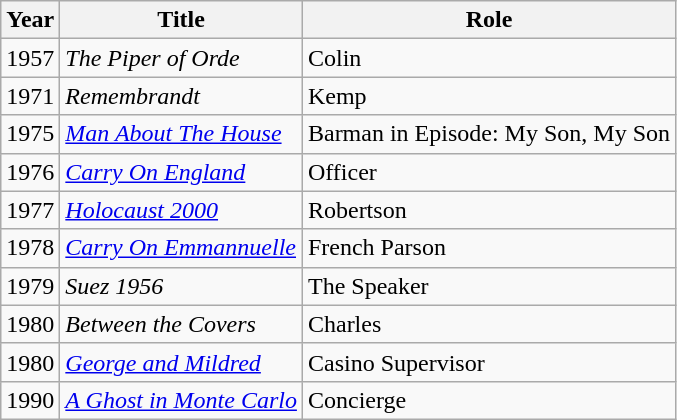<table class="wikitable">
<tr>
<th>Year</th>
<th>Title</th>
<th>Role</th>
</tr>
<tr>
<td>1957</td>
<td><em>The Piper of Orde</em></td>
<td>Colin</td>
</tr>
<tr>
<td>1971</td>
<td><em>Remembrandt</em></td>
<td>Kemp</td>
</tr>
<tr>
<td>1975</td>
<td><em><a href='#'>Man About The House</a></em></td>
<td>Barman in Episode: My Son, My Son</td>
</tr>
<tr>
<td>1976</td>
<td><em><a href='#'>Carry On England</a></em></td>
<td>Officer</td>
</tr>
<tr>
<td>1977</td>
<td><em><a href='#'>Holocaust 2000</a></em></td>
<td>Robertson</td>
</tr>
<tr>
<td>1978</td>
<td><em><a href='#'>Carry On Emmannuelle</a></em></td>
<td>French Parson</td>
</tr>
<tr>
<td>1979</td>
<td><em>Suez 1956</em></td>
<td>The Speaker</td>
</tr>
<tr>
<td>1980</td>
<td><em>Between the Covers</em></td>
<td>Charles</td>
</tr>
<tr>
<td>1980</td>
<td><em><a href='#'>George and Mildred</a></em></td>
<td>Casino Supervisor</td>
</tr>
<tr>
<td>1990</td>
<td><em><a href='#'>A Ghost in Monte Carlo</a></em></td>
<td>Concierge</td>
</tr>
</table>
